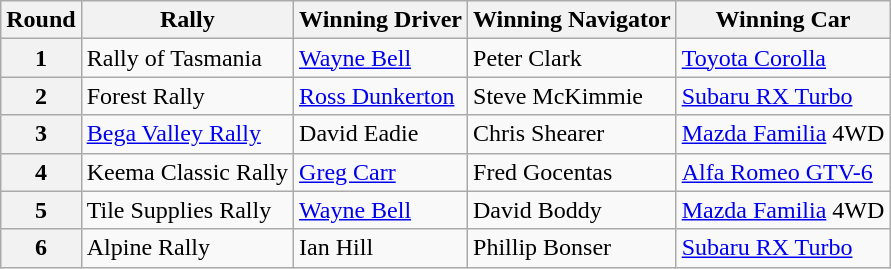<table class="wikitable">
<tr>
<th>Round</th>
<th>Rally</th>
<th>Winning Driver</th>
<th>Winning Navigator</th>
<th>Winning Car</th>
</tr>
<tr>
<th>1</th>
<td>Rally of Tasmania</td>
<td><a href='#'>Wayne Bell</a></td>
<td>Peter Clark</td>
<td><a href='#'>Toyota Corolla</a></td>
</tr>
<tr>
<th>2</th>
<td>Forest Rally</td>
<td><a href='#'>Ross Dunkerton</a></td>
<td>Steve McKimmie</td>
<td><a href='#'>Subaru RX Turbo</a></td>
</tr>
<tr>
<th>3</th>
<td><a href='#'>Bega Valley Rally</a></td>
<td>David Eadie</td>
<td>Chris Shearer</td>
<td><a href='#'>Mazda Familia</a> 4WD</td>
</tr>
<tr>
<th>4</th>
<td>Keema Classic Rally</td>
<td><a href='#'>Greg Carr</a></td>
<td>Fred Gocentas</td>
<td><a href='#'>Alfa Romeo GTV-6</a></td>
</tr>
<tr>
<th>5</th>
<td>Tile Supplies Rally</td>
<td><a href='#'>Wayne Bell</a></td>
<td>David Boddy</td>
<td><a href='#'>Mazda Familia</a> 4WD</td>
</tr>
<tr>
<th>6</th>
<td>Alpine Rally</td>
<td>Ian Hill</td>
<td>Phillip Bonser</td>
<td><a href='#'>Subaru RX Turbo</a></td>
</tr>
</table>
